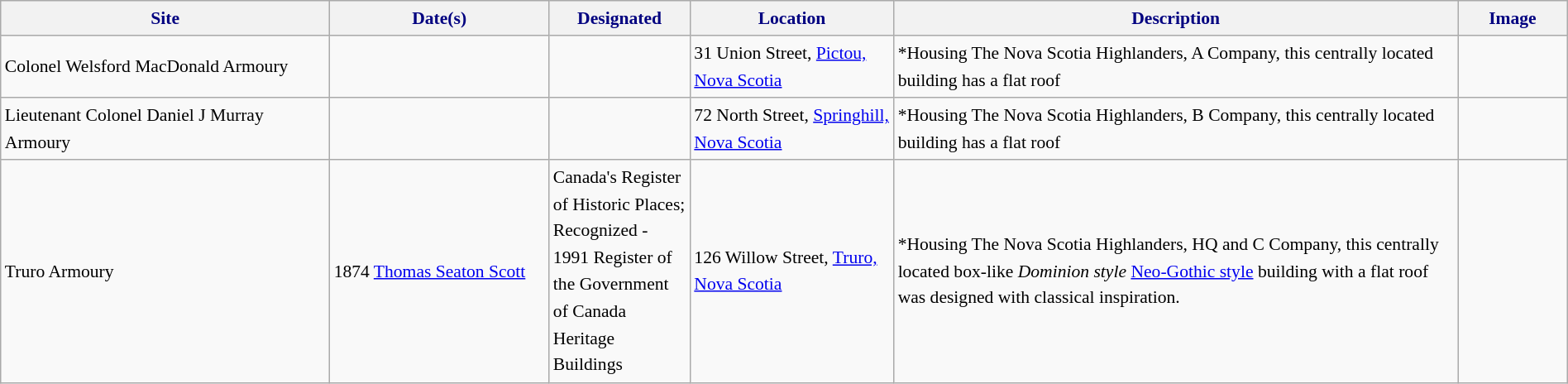<table class="wikitable sortable" style="font-size:90%;width:100%;border:0px;text-align:left;line-height:150%;">
<tr style="background: #f2f2f2; color: #000080">
<th scope=col width="21%">Site</th>
<th scope=col width="14%">Date(s)</th>
<th scope=col width="9%">Designated</th>
<th scope=col width="13%">Location</th>
<th scope=col width="36%" class="unsortable">Description</th>
<th scope=col width="7%" class="unsortable">Image</th>
</tr>
<tr>
<td>Colonel Welsford MacDonald Armoury</td>
<td></td>
<td></td>
<td>31 Union Street, <a href='#'>Pictou, Nova Scotia</a></td>
<td>*Housing The Nova Scotia Highlanders, A Company, this centrally located building has a flat roof</td>
<td></td>
</tr>
<tr>
<td>Lieutenant Colonel Daniel J Murray Armoury</td>
<td></td>
<td></td>
<td>72 North Street, <a href='#'>Springhill, Nova Scotia</a></td>
<td>*Housing The Nova Scotia Highlanders, B Company, this centrally located building has a flat roof</td>
<td></td>
</tr>
<tr>
<td>Truro Armoury</td>
<td>1874 <a href='#'>Thomas Seaton Scott</a></td>
<td>Canada's Register of Historic Places; Recognized - 1991 Register of the Government of Canada Heritage Buildings</td>
<td>126 Willow Street, <a href='#'>Truro, Nova Scotia</a></td>
<td>*Housing The Nova Scotia Highlanders, HQ and C Company, this centrally located box-like <em>Dominion style</em> <a href='#'>Neo-Gothic style</a> building with a flat roof was designed with classical inspiration.</td>
<td></td>
</tr>
</table>
